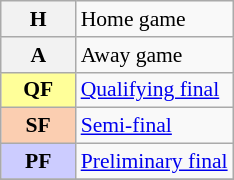<table class="wikitable plainrowheaders" style="font-size:90%;">
<tr>
<th scope=row><strong>H</strong></th>
<td>Home game</td>
</tr>
<tr>
<th scope=row><strong>A</strong></th>
<td>Away game</td>
</tr>
<tr>
<th scope=row style="background:#ff9; border:1px solid #aaa; width:3em;">QF</th>
<td><a href='#'>Qualifying final</a></td>
</tr>
<tr>
<th scope=row style="background:#FBCEB1; border:1px solid #aaa; width:3em;">SF</th>
<td><a href='#'>Semi-final</a></td>
</tr>
<tr>
<th scope=row style="background:#CCCCFF; border:1px solid #aaa; width:3em;">PF</th>
<td><a href='#'>Preliminary final</a></td>
</tr>
<tr>
</tr>
</table>
